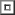<table cellpadding="1" border="1px solid darkgray">
<tr style="vertical-align:top; text-align:left;">
<td></td>
</tr>
</table>
